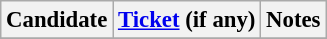<table class="wikitable" style="font-size: 95%">
<tr>
<th>Candidate</th>
<th><a href='#'>Ticket</a> (if any)</th>
<th>Notes</th>
</tr>
<tr>
</tr>
</table>
